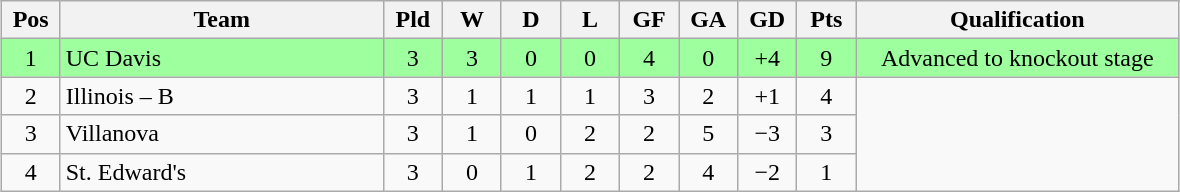<table class="wikitable" style="text-align:center; margin: 1em auto">
<tr>
<th style="width:2em">Pos</th>
<th style="width:13em">Team</th>
<th style="width:2em">Pld</th>
<th style="width:2em">W</th>
<th style="width:2em">D</th>
<th style="width:2em">L</th>
<th style="width:2em">GF</th>
<th style="width:2em">GA</th>
<th style="width:2em">GD</th>
<th style="width:2em">Pts</th>
<th style="width:13em">Qualification</th>
</tr>
<tr bgcolor="#9eff9e">
<td>1</td>
<td style="text-align:left">UC Davis</td>
<td>3</td>
<td>3</td>
<td>0</td>
<td>0</td>
<td>4</td>
<td>0</td>
<td>+4</td>
<td>9</td>
<td>Advanced to knockout stage</td>
</tr>
<tr>
<td>2</td>
<td style="text-align:left">Illinois – B</td>
<td>3</td>
<td>1</td>
<td>1</td>
<td>1</td>
<td>3</td>
<td>2</td>
<td>+1</td>
<td>4</td>
</tr>
<tr>
<td>3</td>
<td style="text-align:left">Villanova</td>
<td>3</td>
<td>1</td>
<td>0</td>
<td>2</td>
<td>2</td>
<td>5</td>
<td>−3</td>
<td>3</td>
</tr>
<tr>
<td>4</td>
<td style="text-align:left">St. Edward's</td>
<td>3</td>
<td>0</td>
<td>1</td>
<td>2</td>
<td>2</td>
<td>4</td>
<td>−2</td>
<td>1</td>
</tr>
</table>
